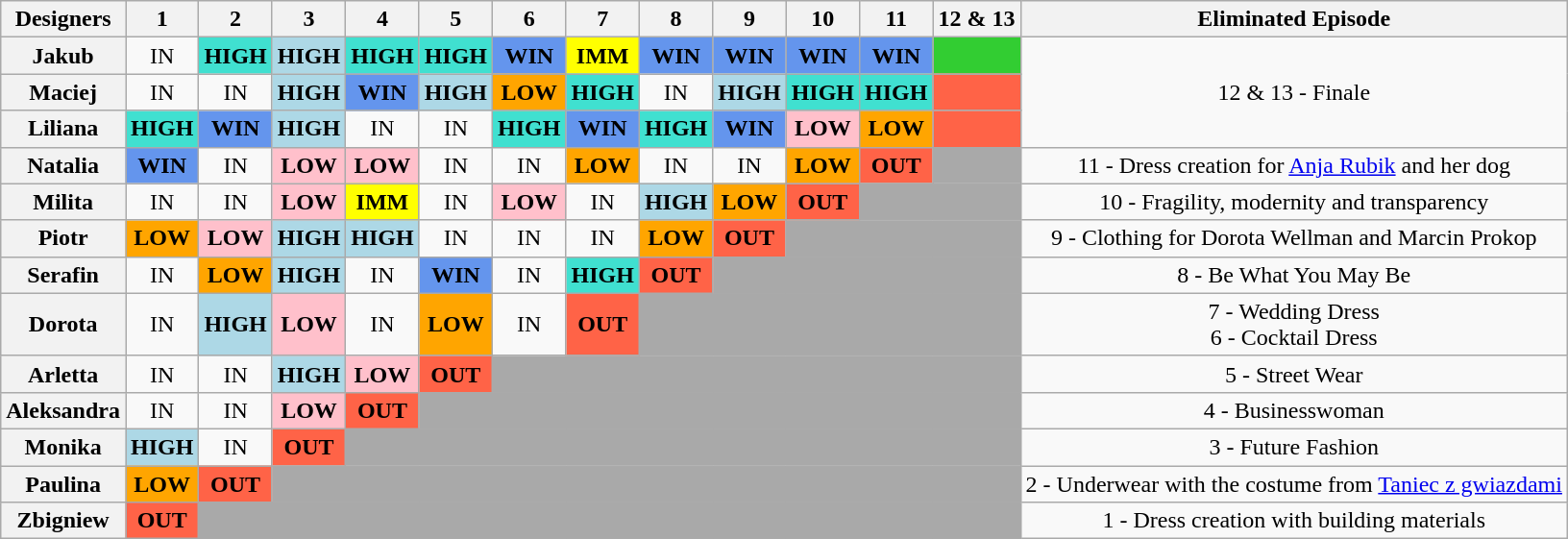<table class="wikitable" style="text-align:center">
<tr>
<th>Designers</th>
<th>1</th>
<th>2</th>
<th>3</th>
<th>4</th>
<th>5</th>
<th>6</th>
<th>7</th>
<th>8</th>
<th>9</th>
<th>10</th>
<th>11</th>
<th>12 & 13</th>
<th>Eliminated Episode</th>
</tr>
<tr>
<th>Jakub</th>
<td>IN</td>
<td bgcolor="turquoise"><strong>HIGH</strong></td>
<td bgcolor="lightblue"><strong>HIGH</strong></td>
<td bgcolor="turquoise"><strong>HIGH</strong></td>
<td bgcolor="turquoise"><strong>HIGH</strong></td>
<td bgcolor="cornflowerblue"><strong>WIN</strong></td>
<td bgcolor=yellow><strong>IMM</strong></td>
<td bgcolor="cornflowerblue"><strong>WIN</strong></td>
<td bgcolor="cornflowerblue"><strong>WIN</strong></td>
<td bgcolor="cornflowerblue"><strong>WIN</strong></td>
<td bgcolor="cornflowerblue"><strong>WIN</strong></td>
<td style="background:Limegreen;"></td>
<td rowspan="3">12 & 13 - Finale</td>
</tr>
<tr>
<th>Maciej</th>
<td>IN</td>
<td>IN</td>
<td bgcolor="lightblue"><strong>HIGH</strong></td>
<td bgcolor="cornflowerblue"><strong>WIN</strong></td>
<td bgcolor="lightblue"><strong>HIGH</strong></td>
<td bgcolor="orange"><strong>LOW</strong></td>
<td bgcolor="turquoise"><strong>HIGH</strong></td>
<td>IN</td>
<td bgcolor="lightblue"><strong>HIGH</strong></td>
<td bgcolor="turquoise"><strong>HIGH</strong></td>
<td bgcolor="turquoise"><strong>HIGH</strong></td>
<td bgcolor="tomato"></td>
</tr>
<tr>
<th>Liliana</th>
<td bgcolor="turquoise"><strong>HIGH</strong></td>
<td bgcolor="cornflowerblue"><strong>WIN</strong></td>
<td bgcolor="lightblue"><strong>HIGH</strong></td>
<td>IN</td>
<td>IN</td>
<td bgcolor="turquoise"><strong>HIGH</strong></td>
<td bgcolor="cornflowerblue"><strong>WIN</strong></td>
<td bgcolor="turquoise"><strong>HIGH</strong></td>
<td bgcolor="cornflowerblue"><strong>WIN</strong></td>
<td bgcolor="pink"><strong>LOW</strong></td>
<td bgcolor="orange"><strong>LOW</strong></td>
<td bgcolor="tomato"></td>
</tr>
<tr>
<th>Natalia</th>
<td bgcolor="cornflowerblue"><strong>WIN</strong></td>
<td>IN</td>
<td bgcolor="pink"><strong>LOW</strong></td>
<td bgcolor="pink"><strong>LOW</strong></td>
<td>IN</td>
<td>IN</td>
<td bgcolor="orange"><strong>LOW</strong></td>
<td>IN</td>
<td>IN</td>
<td bgcolor="orange"><strong>LOW</strong></td>
<td bgcolor="tomato"><strong>OUT</strong></td>
<td bgcolor="darkgray" colspan="1"></td>
<td>11 - Dress creation for <a href='#'>Anja Rubik</a> and her dog</td>
</tr>
<tr>
<th>Milita</th>
<td>IN</td>
<td>IN</td>
<td bgcolor="pink"><strong>LOW</strong></td>
<td bgcolor=yellow><strong>IMM</strong></td>
<td>IN</td>
<td bgcolor="pink"><strong>LOW</strong></td>
<td>IN</td>
<td bgcolor="lightblue"><strong>HIGH</strong></td>
<td bgcolor="orange"><strong>LOW</strong></td>
<td bgcolor="tomato"><strong>OUT</strong></td>
<td bgcolor="darkgray" colspan="2"></td>
<td>10 - Fragility, modernity and transparency</td>
</tr>
<tr>
<th>Piotr</th>
<td bgcolor="orange"><strong>LOW</strong></td>
<td bgcolor="pink"><strong>LOW</strong></td>
<td bgcolor="lightblue"><strong>HIGH</strong></td>
<td bgcolor="lightblue"><strong>HIGH</strong></td>
<td>IN</td>
<td>IN</td>
<td>IN</td>
<td bgcolor="orange"><strong>LOW</strong></td>
<td bgcolor="tomato"><strong>OUT</strong></td>
<td bgcolor="darkgray" colspan="3"></td>
<td>9 - Clothing for Dorota Wellman and Marcin Prokop</td>
</tr>
<tr>
<th>Serafin</th>
<td>IN</td>
<td bgcolor="orange"><strong>LOW</strong></td>
<td bgcolor="lightblue"><strong>HIGH</strong></td>
<td>IN</td>
<td bgcolor="cornflowerblue"><strong>WIN</strong></td>
<td>IN</td>
<td bgcolor="turquoise"><strong>HIGH</strong></td>
<td bgcolor="tomato"><strong>OUT</strong></td>
<td bgcolor="darkgray" colspan="4"></td>
<td>8 - Be What You May Be</td>
</tr>
<tr>
<th>Dorota</th>
<td>IN</td>
<td bgcolor="lightblue"><strong>HIGH</strong></td>
<td bgcolor="pink"><strong>LOW</strong></td>
<td>IN</td>
<td bgcolor="orange"><strong>LOW</strong></td>
<td>IN</td>
<td bgcolor="tomato"><strong>OUT</strong></td>
<td bgcolor="darkgray" colspan="5"></td>
<td>7 - Wedding Dress <br> 6 - Cocktail Dress</td>
</tr>
<tr>
<th>Arletta</th>
<td>IN</td>
<td>IN</td>
<td bgcolor="lightblue"><strong>HIGH</strong></td>
<td bgcolor="pink"><strong>LOW</strong></td>
<td bgcolor="tomato"><strong>OUT</strong></td>
<td bgcolor="darkgray" colspan="7"></td>
<td>5 - Street Wear</td>
</tr>
<tr>
<th>Aleksandra</th>
<td>IN</td>
<td>IN</td>
<td bgcolor="pink"><strong>LOW</strong></td>
<td bgcolor="tomato"><strong>OUT</strong></td>
<td bgcolor="darkgray" colspan="8"></td>
<td>4 - Businesswoman</td>
</tr>
<tr>
<th>Monika</th>
<td bgcolor="lightblue"><strong>HIGH</strong></td>
<td>IN</td>
<td bgcolor="tomato"><strong>OUT</strong></td>
<td bgcolor="darkgray" colspan="9"></td>
<td>3 - Future Fashion</td>
</tr>
<tr>
<th>Paulina</th>
<td bgcolor="orange"><strong>LOW</strong></td>
<td bgcolor="tomato"><strong>OUT</strong></td>
<td bgcolor="darkgray" colspan="10"></td>
<td>2 - Underwear with the costume from <a href='#'>Taniec z gwiazdami</a></td>
</tr>
<tr>
<th>Zbigniew</th>
<td bgcolor="tomato"><strong>OUT</strong></td>
<td bgcolor="darkgray" colspan="11"></td>
<td>1 - Dress creation with building materials</td>
</tr>
</table>
